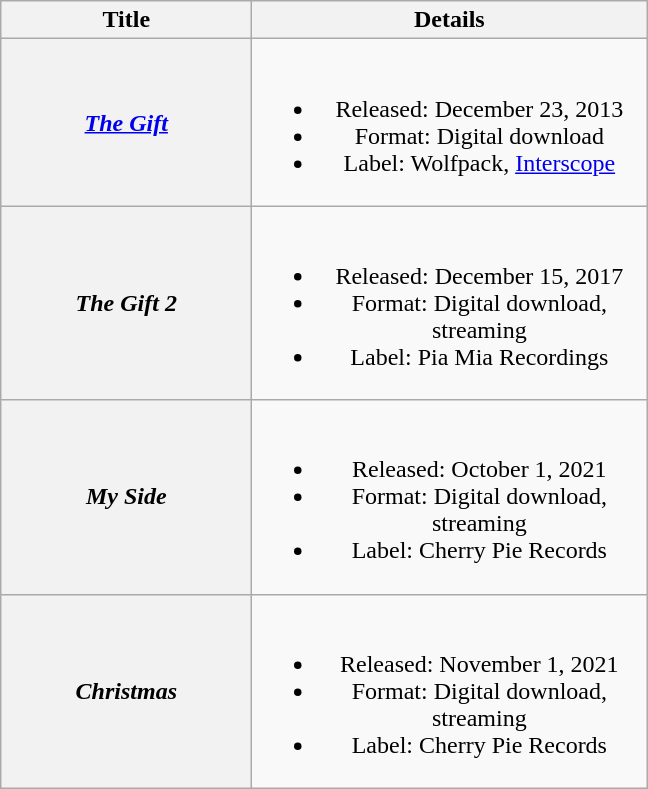<table class="wikitable plainrowheaders" style="text-align:center;">
<tr>
<th scope="col" style="width:10em;">Title</th>
<th scope="col" style="width:16em;">Details</th>
</tr>
<tr>
<th scope="row"><em><a href='#'>The Gift</a></em></th>
<td><br><ul><li>Released: December 23, 2013</li><li>Format: Digital download</li><li>Label: Wolfpack, <a href='#'>Interscope</a></li></ul></td>
</tr>
<tr>
<th scope="row"><em>The Gift 2</em></th>
<td><br><ul><li>Released: December 15, 2017</li><li>Format: Digital download, streaming</li><li>Label: Pia Mia Recordings</li></ul></td>
</tr>
<tr>
<th scope="row"><em>My Side</em></th>
<td><br><ul><li>Released: October 1, 2021</li><li>Format: Digital download, streaming</li><li>Label: Cherry Pie Records</li></ul></td>
</tr>
<tr>
<th scope="row"><em>Christmas</em></th>
<td><br><ul><li>Released: November 1, 2021</li><li>Format: Digital download, streaming</li><li>Label: Cherry Pie Records</li></ul></td>
</tr>
</table>
